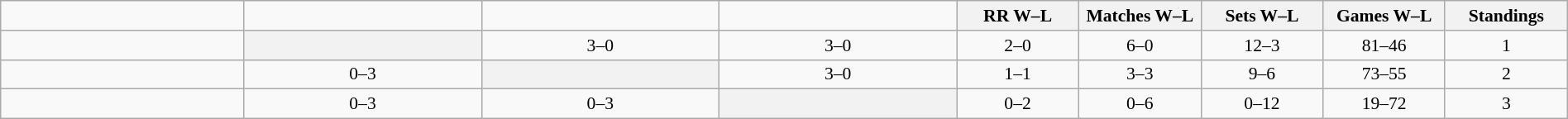<table class="wikitable" style="width: 100%; text-align:center; font-size:90%">
<tr>
<td width=166></td>
<td width=162></td>
<td width=162></td>
<td width=162></td>
<th width=80>RR W–L</th>
<th width=80>Matches W–L</th>
<th width=80>Sets W–L</th>
<th width=80>Games W–L</th>
<th width=80>Standings</th>
</tr>
<tr>
<td style="text-align:left;"></td>
<th bgcolor="ededed"></th>
<td>3–0</td>
<td>3–0</td>
<td>2–0</td>
<td>6–0</td>
<td>12–3</td>
<td>81–46</td>
<td>1</td>
</tr>
<tr>
<td style="text-align:left;"></td>
<td>0–3</td>
<th bgcolor="ededed"></th>
<td>3–0</td>
<td>1–1</td>
<td>3–3</td>
<td>9–6</td>
<td>73–55</td>
<td>2</td>
</tr>
<tr>
<td style="text-align:left;"></td>
<td>0–3</td>
<td>0–3</td>
<th bgcolor="ededed"></th>
<td>0–2</td>
<td>0–6</td>
<td>0–12</td>
<td>19–72</td>
<td>3</td>
</tr>
</table>
